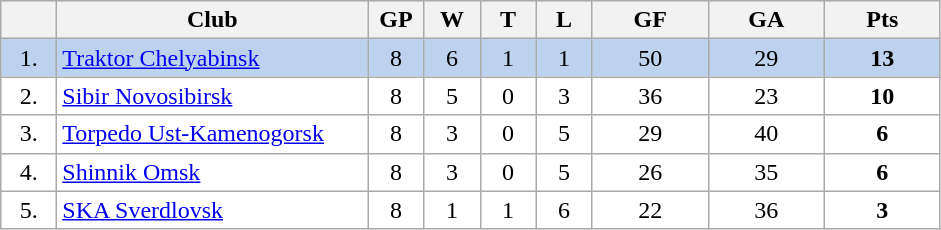<table class="wikitable">
<tr>
<th width="30"></th>
<th width="200">Club</th>
<th width="30">GP</th>
<th width="30">W</th>
<th width="30">T</th>
<th width="30">L</th>
<th width="70">GF</th>
<th width="70">GA</th>
<th width="70">Pts</th>
</tr>
<tr bgcolor="#BCD2EE" align="center">
<td>1.</td>
<td align="left"><a href='#'>Traktor Chelyabinsk</a></td>
<td>8</td>
<td>6</td>
<td>1</td>
<td>1</td>
<td>50</td>
<td>29</td>
<td><strong>13</strong></td>
</tr>
<tr bgcolor="#FFFFFF" align="center">
<td>2.</td>
<td align="left"><a href='#'>Sibir Novosibirsk</a></td>
<td>8</td>
<td>5</td>
<td>0</td>
<td>3</td>
<td>36</td>
<td>23</td>
<td><strong>10</strong></td>
</tr>
<tr bgcolor="#FFFFFF" align="center">
<td>3.</td>
<td align="left"><a href='#'>Torpedo Ust-Kamenogorsk</a></td>
<td>8</td>
<td>3</td>
<td>0</td>
<td>5</td>
<td>29</td>
<td>40</td>
<td><strong>6</strong></td>
</tr>
<tr bgcolor="#FFFFFF" align="center">
<td>4.</td>
<td align="left"><a href='#'>Shinnik Omsk</a></td>
<td>8</td>
<td>3</td>
<td>0</td>
<td>5</td>
<td>26</td>
<td>35</td>
<td><strong>6</strong></td>
</tr>
<tr bgcolor="#FFFFFF" align="center">
<td>5.</td>
<td align="left"><a href='#'>SKA Sverdlovsk</a></td>
<td>8</td>
<td>1</td>
<td>1</td>
<td>6</td>
<td>22</td>
<td>36</td>
<td><strong>3</strong></td>
</tr>
</table>
